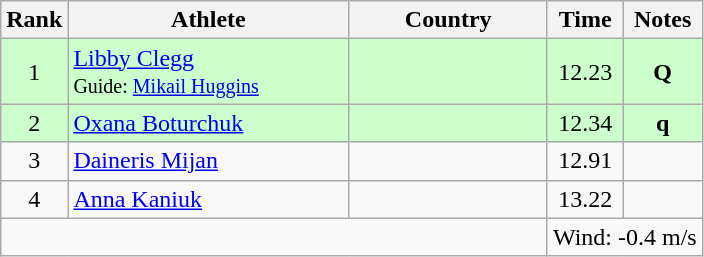<table class="wikitable sortable" style="text-align:center">
<tr>
<th>Rank</th>
<th style="width:180px">Athlete</th>
<th style="width:125px">Country</th>
<th>Time</th>
<th>Notes</th>
</tr>
<tr style="background:#cfc;">
<td>1</td>
<td style="text-align:left;"><a href='#'>Libby Clegg</a><br><small>Guide: <a href='#'>Mikail Huggins</a></small></td>
<td style="text-align:left;"></td>
<td>12.23</td>
<td><strong>Q</strong></td>
</tr>
<tr style="background:#cfc;">
<td>2</td>
<td style="text-align:left;"><a href='#'>Oxana Boturchuk</a></td>
<td style="text-align:left;"></td>
<td>12.34</td>
<td><strong>q</strong></td>
</tr>
<tr>
<td>3</td>
<td style="text-align:left;"><a href='#'>Daineris Mijan</a></td>
<td style="text-align:left;"></td>
<td>12.91</td>
<td></td>
</tr>
<tr>
<td>4</td>
<td style="text-align:left;"><a href='#'>Anna Kaniuk</a></td>
<td style="text-align:left;"></td>
<td>13.22</td>
<td></td>
</tr>
<tr class="sortbottom">
<td colspan="3"></td>
<td colspan="2">Wind: -0.4 m/s</td>
</tr>
</table>
